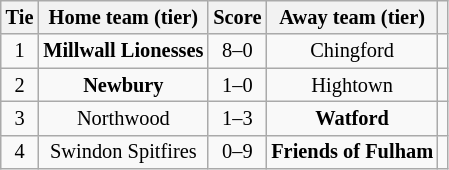<table class="wikitable" style="text-align:center; font-size:85%">
<tr>
<th>Tie</th>
<th>Home team (tier)</th>
<th>Score</th>
<th>Away team (tier)</th>
<th></th>
</tr>
<tr>
<td align="center">1</td>
<td><strong>Millwall Lionesses</strong></td>
<td align="center">8–0</td>
<td>Chingford</td>
<td></td>
</tr>
<tr>
<td align="center">2</td>
<td><strong>Newbury</strong></td>
<td align="center">1–0</td>
<td>Hightown</td>
<td></td>
</tr>
<tr>
<td align="center">3</td>
<td>Northwood</td>
<td align="center">1–3</td>
<td><strong>Watford</strong></td>
<td></td>
</tr>
<tr>
<td align="center">4</td>
<td>Swindon Spitfires</td>
<td align="center">0–9</td>
<td><strong>Friends of Fulham</strong></td>
<td></td>
</tr>
</table>
